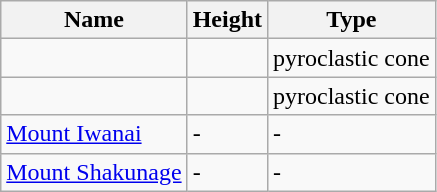<table class="wikitable">
<tr>
<th>Name</th>
<th>Height</th>
<th>Type</th>
</tr>
<tr>
<td></td>
<td></td>
<td>pyroclastic cone</td>
</tr>
<tr>
<td></td>
<td></td>
<td>pyroclastic cone</td>
</tr>
<tr>
<td><a href='#'>Mount Iwanai</a></td>
<td>-</td>
<td>-</td>
</tr>
<tr>
<td><a href='#'>Mount Shakunage</a></td>
<td>-</td>
<td>-</td>
</tr>
</table>
